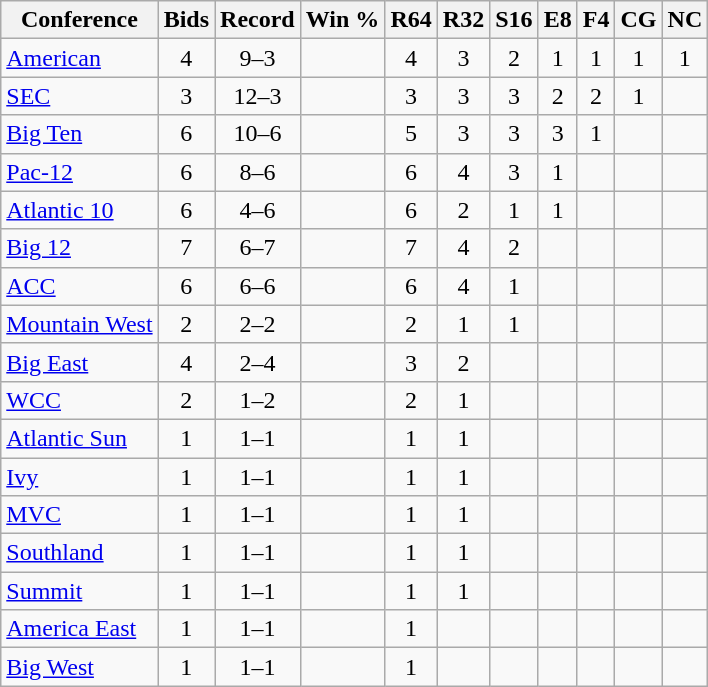<table class="wikitable sortable" style="text-align:center;">
<tr>
<th>Conference</th>
<th>Bids</th>
<th>Record</th>
<th>Win %</th>
<th>R64</th>
<th>R32</th>
<th>S16</th>
<th>E8</th>
<th>F4</th>
<th>CG</th>
<th>NC</th>
</tr>
<tr>
<td align="left"><a href='#'>American</a></td>
<td>4</td>
<td>9–3</td>
<td></td>
<td>4</td>
<td>3</td>
<td>2</td>
<td>1</td>
<td>1</td>
<td>1</td>
<td>1</td>
</tr>
<tr>
<td align="left"><a href='#'>SEC</a></td>
<td>3</td>
<td>12–3</td>
<td></td>
<td>3</td>
<td>3</td>
<td>3</td>
<td>2</td>
<td>2</td>
<td>1</td>
<td></td>
</tr>
<tr>
<td align="left"><a href='#'>Big Ten</a></td>
<td>6</td>
<td>10–6</td>
<td></td>
<td>5</td>
<td>3</td>
<td>3</td>
<td>3</td>
<td>1</td>
<td></td>
<td></td>
</tr>
<tr>
<td align="left"><a href='#'>Pac-12</a></td>
<td>6</td>
<td>8–6</td>
<td></td>
<td>6</td>
<td>4</td>
<td>3</td>
<td>1</td>
<td></td>
<td></td>
<td></td>
</tr>
<tr>
<td align="left"><a href='#'>Atlantic 10</a></td>
<td>6</td>
<td>4–6</td>
<td></td>
<td>6</td>
<td>2</td>
<td>1</td>
<td>1</td>
<td></td>
<td></td>
<td></td>
</tr>
<tr>
<td align="left"><a href='#'>Big 12</a></td>
<td>7</td>
<td>6–7</td>
<td></td>
<td>7</td>
<td>4</td>
<td>2</td>
<td></td>
<td></td>
<td></td>
<td></td>
</tr>
<tr>
<td align="left"><a href='#'>ACC</a></td>
<td>6</td>
<td>6–6</td>
<td></td>
<td>6</td>
<td>4</td>
<td>1</td>
<td></td>
<td></td>
<td></td>
<td></td>
</tr>
<tr>
<td align="left"><a href='#'>Mountain West</a></td>
<td>2</td>
<td>2–2</td>
<td></td>
<td>2</td>
<td>1</td>
<td>1</td>
<td></td>
<td></td>
<td></td>
<td></td>
</tr>
<tr>
<td align="left"><a href='#'>Big East</a></td>
<td>4</td>
<td>2–4</td>
<td></td>
<td>3</td>
<td>2</td>
<td></td>
<td></td>
<td></td>
<td></td>
<td></td>
</tr>
<tr>
<td align="left"><a href='#'>WCC</a></td>
<td>2</td>
<td>1–2</td>
<td></td>
<td>2</td>
<td>1</td>
<td></td>
<td></td>
<td></td>
<td></td>
<td></td>
</tr>
<tr>
<td align="left"><a href='#'>Atlantic Sun</a></td>
<td>1</td>
<td>1–1</td>
<td></td>
<td>1</td>
<td>1</td>
<td></td>
<td></td>
<td></td>
<td></td>
<td></td>
</tr>
<tr>
<td align="left"><a href='#'>Ivy</a></td>
<td>1</td>
<td>1–1</td>
<td></td>
<td>1</td>
<td>1</td>
<td></td>
<td></td>
<td></td>
<td></td>
<td></td>
</tr>
<tr>
<td align="left"><a href='#'>MVC</a></td>
<td>1</td>
<td>1–1</td>
<td></td>
<td>1</td>
<td>1</td>
<td></td>
<td></td>
<td></td>
<td></td>
<td></td>
</tr>
<tr>
<td align="left"><a href='#'>Southland</a></td>
<td>1</td>
<td>1–1</td>
<td></td>
<td>1</td>
<td>1</td>
<td></td>
<td></td>
<td></td>
<td></td>
<td></td>
</tr>
<tr>
<td align="left"><a href='#'>Summit</a></td>
<td>1</td>
<td>1–1</td>
<td></td>
<td>1</td>
<td>1</td>
<td></td>
<td></td>
<td></td>
<td></td>
<td></td>
</tr>
<tr>
<td align="left"><a href='#'>America East</a></td>
<td>1</td>
<td>1–1</td>
<td></td>
<td>1</td>
<td></td>
<td></td>
<td></td>
<td></td>
<td></td>
<td></td>
</tr>
<tr>
<td align="left"><a href='#'>Big West</a></td>
<td>1</td>
<td>1–1</td>
<td></td>
<td>1</td>
<td></td>
<td></td>
<td></td>
<td></td>
<td></td>
<td></td>
</tr>
</table>
